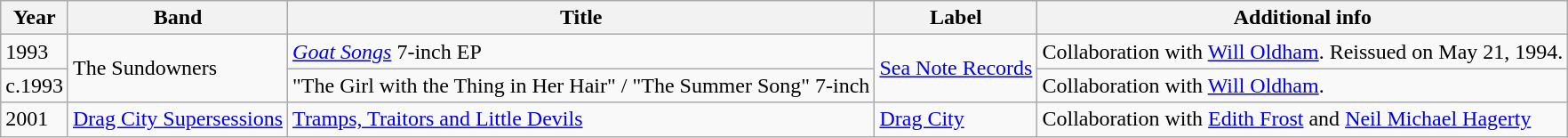<table class="wikitable">
<tr>
<th>Year</th>
<th>Band</th>
<th>Title</th>
<th>Label</th>
<th>Additional info</th>
</tr>
<tr>
<td>1993</td>
<td rowspan="2">The Sundowners</td>
<td><em><a href='#'>Goat Songs</a></em>   7-inch EP</td>
<td rowspan="2"><a href='#'>Sea Note Records</a></td>
<td>Collaboration with <a href='#'>Will Oldham</a>. Reissued on May 21, 1994.</td>
</tr>
<tr>
<td>c.1993</td>
<td>"The Girl with the Thing in Her Hair" / "The Summer Song"   7-inch</td>
<td>Collaboration with <a href='#'>Will Oldham</a>.</td>
</tr>
<tr>
<td>2001</td>
<td><a href='#'>Drag City Supersessions</a></td>
<td><a href='#'>Tramps, Traitors and Little Devils</a></td>
<td><a href='#'>Drag City</a></td>
<td>Collaboration with <a href='#'>Edith Frost</a> and <a href='#'>Neil Michael Hagerty</a></td>
</tr>
</table>
